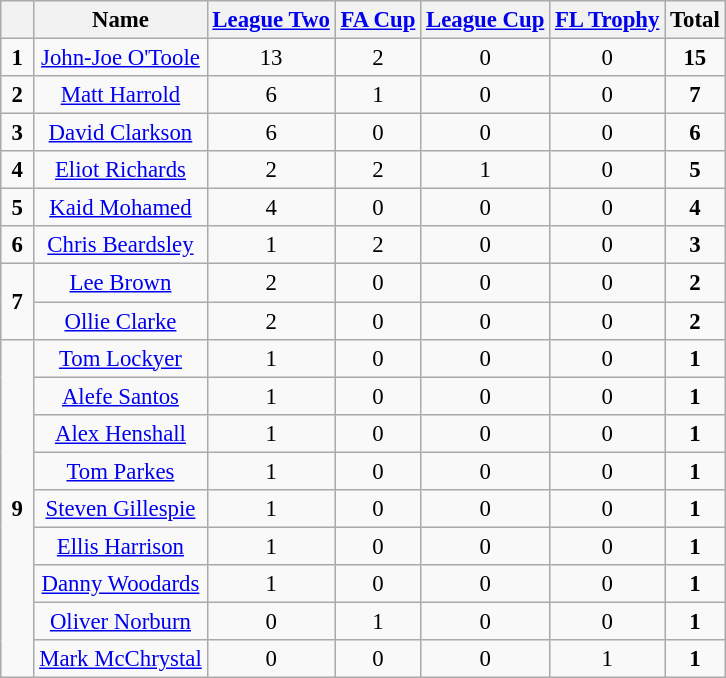<table class="wikitable" style="font-size: 95%; text-align: center;">
<tr>
<th width=15></th>
<th>Name</th>
<th><a href='#'>League Two</a></th>
<th><a href='#'>FA Cup</a></th>
<th><a href='#'>League Cup</a></th>
<th><a href='#'>FL Trophy</a></th>
<th>Total</th>
</tr>
<tr>
<td><strong>1</strong></td>
<td><a href='#'>John-Joe O'Toole</a></td>
<td>13</td>
<td>2</td>
<td>0</td>
<td>0</td>
<td><strong>15</strong></td>
</tr>
<tr>
<td><strong>2</strong></td>
<td><a href='#'>Matt Harrold</a></td>
<td>6</td>
<td>1</td>
<td>0</td>
<td>0</td>
<td><strong>7</strong></td>
</tr>
<tr>
<td><strong>3</strong></td>
<td><a href='#'>David Clarkson</a></td>
<td>6</td>
<td>0</td>
<td>0</td>
<td>0</td>
<td><strong>6</strong></td>
</tr>
<tr>
<td><strong>4</strong></td>
<td><a href='#'>Eliot Richards</a></td>
<td>2</td>
<td>2</td>
<td>1</td>
<td>0</td>
<td><strong>5</strong></td>
</tr>
<tr>
<td><strong>5</strong></td>
<td><a href='#'>Kaid Mohamed</a></td>
<td>4</td>
<td>0</td>
<td>0</td>
<td>0</td>
<td><strong>4</strong></td>
</tr>
<tr>
<td><strong>6</strong></td>
<td><a href='#'>Chris Beardsley</a></td>
<td>1</td>
<td>2</td>
<td>0</td>
<td>0</td>
<td><strong>3</strong></td>
</tr>
<tr>
<td rowspan=2><strong>7</strong></td>
<td><a href='#'>Lee Brown</a></td>
<td>2</td>
<td>0</td>
<td>0</td>
<td>0</td>
<td><strong>2</strong></td>
</tr>
<tr>
<td><a href='#'>Ollie Clarke</a></td>
<td>2</td>
<td>0</td>
<td>0</td>
<td>0</td>
<td><strong>2</strong></td>
</tr>
<tr>
<td rowspan=9><strong>9</strong></td>
<td><a href='#'>Tom Lockyer</a></td>
<td>1</td>
<td>0</td>
<td>0</td>
<td>0</td>
<td><strong>1</strong></td>
</tr>
<tr>
<td><a href='#'>Alefe Santos</a></td>
<td>1</td>
<td>0</td>
<td>0</td>
<td>0</td>
<td><strong>1</strong></td>
</tr>
<tr>
<td><a href='#'>Alex Henshall</a></td>
<td>1</td>
<td>0</td>
<td>0</td>
<td>0</td>
<td><strong>1</strong></td>
</tr>
<tr>
<td><a href='#'>Tom Parkes</a></td>
<td>1</td>
<td>0</td>
<td>0</td>
<td>0</td>
<td><strong>1</strong></td>
</tr>
<tr>
<td><a href='#'>Steven Gillespie</a></td>
<td>1</td>
<td>0</td>
<td>0</td>
<td>0</td>
<td><strong>1</strong></td>
</tr>
<tr>
<td><a href='#'>Ellis Harrison</a></td>
<td>1</td>
<td>0</td>
<td>0</td>
<td>0</td>
<td><strong>1</strong></td>
</tr>
<tr>
<td><a href='#'>Danny Woodards</a></td>
<td>1</td>
<td>0</td>
<td>0</td>
<td>0</td>
<td><strong>1</strong></td>
</tr>
<tr>
<td><a href='#'>Oliver Norburn</a></td>
<td>0</td>
<td>1</td>
<td>0</td>
<td>0</td>
<td><strong>1</strong></td>
</tr>
<tr>
<td><a href='#'>Mark McChrystal</a></td>
<td>0</td>
<td>0</td>
<td>0</td>
<td>1</td>
<td><strong>1</strong></td>
</tr>
</table>
